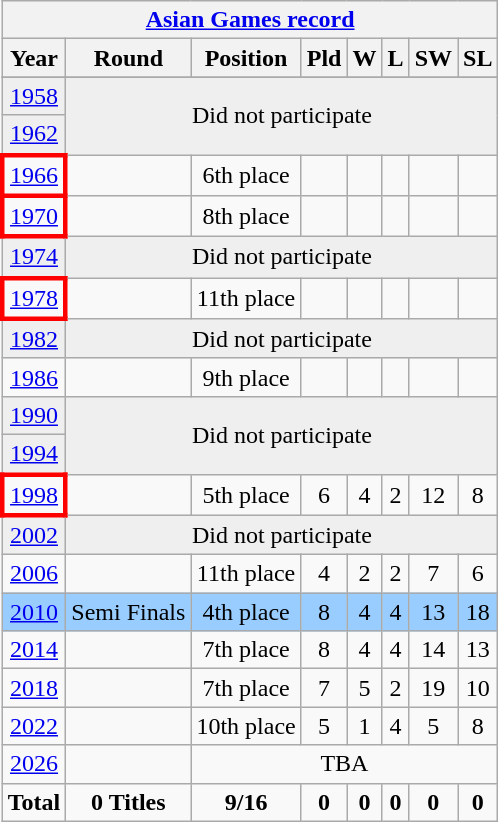<table class="wikitable" style="text-align: center;">
<tr>
<th colspan=8><a href='#'>Asian Games record</a></th>
</tr>
<tr>
<th>Year</th>
<th>Round</th>
<th>Position</th>
<th>Pld</th>
<th>W</th>
<th>L</th>
<th>SW</th>
<th>SL</th>
</tr>
<tr>
</tr>
<tr bgcolor="efefef">
<td> <a href='#'>1958</a></td>
<td colspan=8 rowspan=2>Did not participate</td>
</tr>
<tr bgcolor="efefef">
<td> <a href='#'>1962</a></td>
</tr>
<tr>
<td style="border: 3px solid red"> <a href='#'>1966</a></td>
<td></td>
<td>6th place</td>
<td></td>
<td></td>
<td></td>
<td></td>
<td></td>
</tr>
<tr>
<td style="border: 3px solid red"> <a href='#'>1970</a></td>
<td></td>
<td>8th place</td>
<td></td>
<td></td>
<td></td>
<td></td>
<td></td>
</tr>
<tr bgcolor="efefef">
<td> <a href='#'>1974</a></td>
<td colspan=8 rowspan=1>Did not participate</td>
</tr>
<tr>
<td style="border: 3px solid red"> <a href='#'>1978</a></td>
<td></td>
<td>11th place</td>
<td></td>
<td></td>
<td></td>
<td></td>
<td></td>
</tr>
<tr bgcolor="efefef">
<td> <a href='#'>1982</a></td>
<td colspan=8 rowspan=1>Did not participate</td>
</tr>
<tr>
<td> <a href='#'>1986</a></td>
<td></td>
<td>9th place</td>
<td></td>
<td></td>
<td></td>
<td></td>
<td></td>
</tr>
<tr bgcolor="efefef">
<td> <a href='#'>1990</a></td>
<td colspan=8 rowspan=2>Did not participate</td>
</tr>
<tr bgcolor="efefef">
<td> <a href='#'>1994</a></td>
</tr>
<tr>
<td style="border: 3px solid red"> <a href='#'>1998</a></td>
<td></td>
<td>5th place</td>
<td>6</td>
<td>4</td>
<td>2</td>
<td>12</td>
<td>8</td>
</tr>
<tr bgcolor="efefef">
<td> <a href='#'>2002</a></td>
<td colspan=8 rowspan=1>Did not participate</td>
</tr>
<tr>
<td> <a href='#'>2006</a></td>
<td></td>
<td>11th place</td>
<td>4</td>
<td>2</td>
<td>2</td>
<td>7</td>
<td>6</td>
</tr>
<tr bgcolor="9acdff">
<td> <a href='#'>2010</a></td>
<td>Semi Finals</td>
<td>4th place</td>
<td>8</td>
<td>4</td>
<td>4</td>
<td>13</td>
<td>18</td>
</tr>
<tr>
<td> <a href='#'>2014</a></td>
<td></td>
<td>7th place</td>
<td>8</td>
<td>4</td>
<td>4</td>
<td>14</td>
<td>13</td>
</tr>
<tr>
<td> <a href='#'>2018</a></td>
<td></td>
<td>7th place</td>
<td>7</td>
<td>5</td>
<td>2</td>
<td>19</td>
<td>10</td>
</tr>
<tr>
<td> <a href='#'>2022</a></td>
<td></td>
<td>10th place</td>
<td>5</td>
<td>1</td>
<td>4</td>
<td>5</td>
<td>8</td>
</tr>
<tr>
<td> <a href='#'>2026</a></td>
<td></td>
<td colspan=8 rowspan=1>TBA</td>
</tr>
<tr>
<td><strong>Total</strong></td>
<td><strong>0 Titles</strong></td>
<td><strong>9/16</strong></td>
<td><strong>0</strong></td>
<td><strong>0</strong></td>
<td><strong>0</strong></td>
<td><strong>0</strong></td>
<td><strong>0</strong></td>
</tr>
</table>
